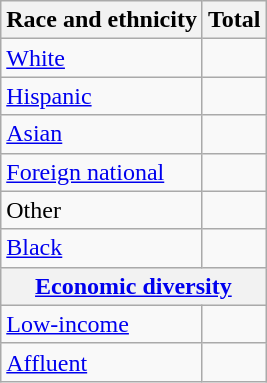<table class="wikitable floatright sortable collapsible"; text-align:right; font-size:80%;">
<tr>
<th>Race and ethnicity</th>
<th colspan="2" data-sort-type=number>Total</th>
</tr>
<tr>
<td><a href='#'>White</a></td>
<td align=right></td>
</tr>
<tr>
<td><a href='#'>Hispanic</a></td>
<td align=right></td>
</tr>
<tr>
<td><a href='#'>Asian</a></td>
<td align=right></td>
</tr>
<tr>
<td><a href='#'>Foreign national</a></td>
<td align=right></td>
</tr>
<tr>
<td>Other</td>
<td align=right></td>
</tr>
<tr>
<td><a href='#'>Black</a></td>
<td align=right></td>
</tr>
<tr>
<th colspan="4" data-sort-type=number><a href='#'>Economic diversity</a></th>
</tr>
<tr>
<td><a href='#'>Low-income</a></td>
<td align=right></td>
</tr>
<tr>
<td><a href='#'>Affluent</a></td>
<td align=right></td>
</tr>
</table>
